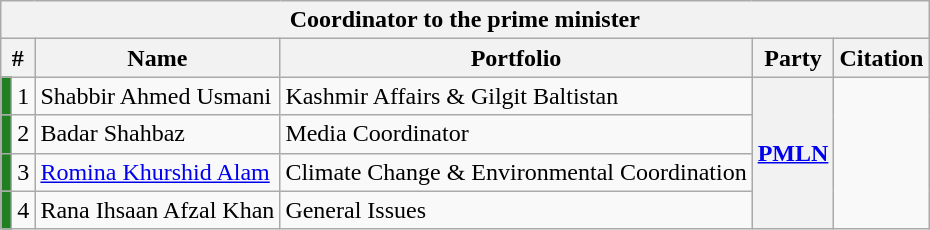<table class="wikitable sortable">
<tr>
<th colspan="6">Coordinator to the prime minister</th>
</tr>
<tr>
<th colspan="2">#</th>
<th>Name</th>
<th>Portfolio</th>
<th>Party</th>
<th>Citation</th>
</tr>
<tr>
<td align="center" style="background-color: #207F20"></td>
<td>1</td>
<td>Shabbir Ahmed Usmani</td>
<td>Kashmir Affairs & Gilgit Baltistan</td>
<th rowspan="4"><a href='#'>PMLN</a></th>
<td rowspan="4"></td>
</tr>
<tr>
<td align="center" style="background-color: #207F20"></td>
<td>2</td>
<td>Badar Shahbaz</td>
<td>Media Coordinator</td>
</tr>
<tr>
<td align="center" style="background-color: #207F20"></td>
<td>3</td>
<td><a href='#'>Romina Khurshid Alam</a></td>
<td>Climate Change & Environmental Coordination</td>
</tr>
<tr>
<td align="center" style="background-color: #207F20"></td>
<td>4</td>
<td>Rana Ihsaan Afzal Khan</td>
<td>General Issues</td>
</tr>
</table>
